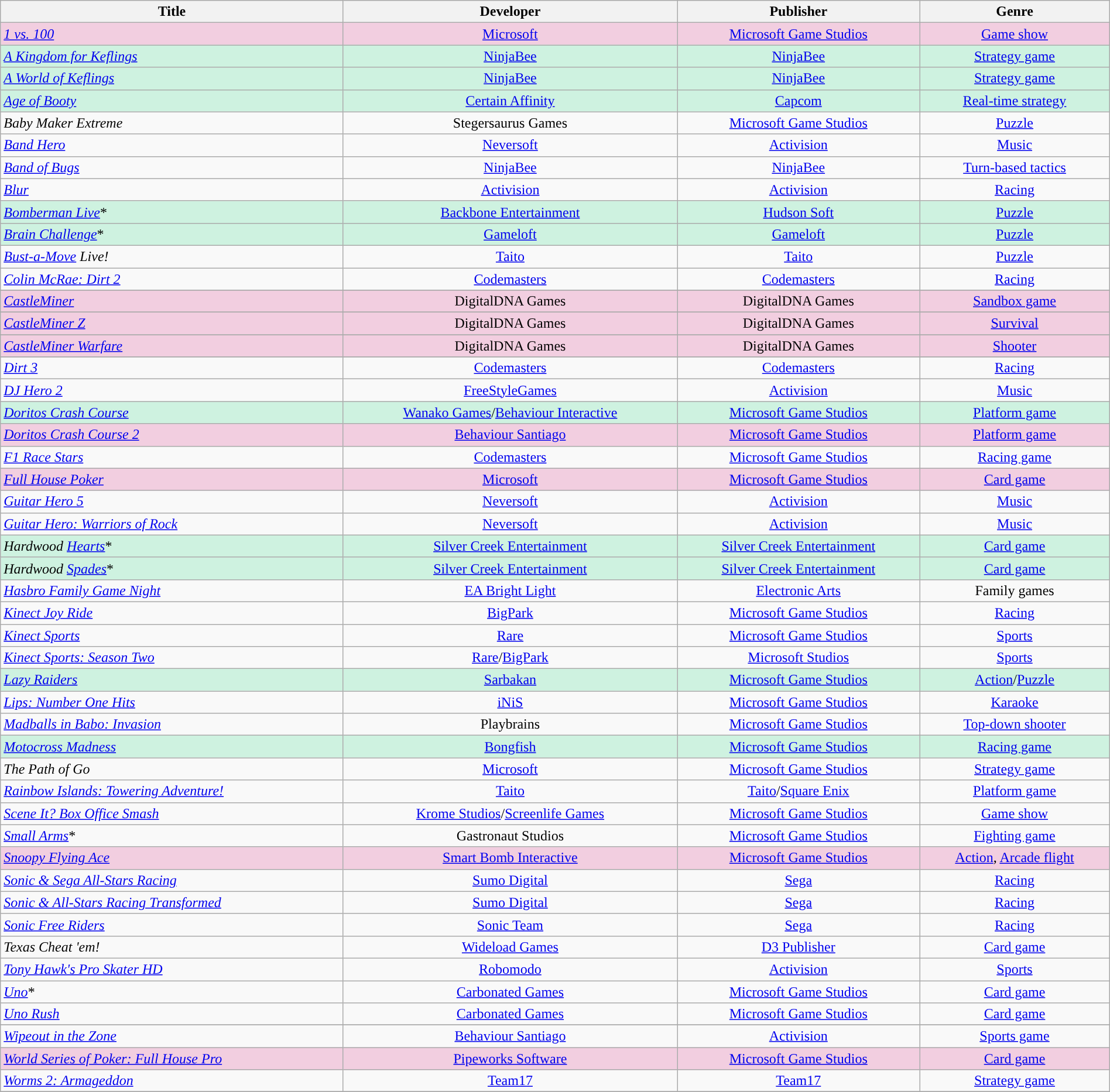<table class="wikitable sortable" style="width:100%">
<tr>
<th>Title</th>
<th>Developer</th>
<th>Publisher</th>
<th>Genre</th>
</tr>
<tr bgcolor="#F2CEE0">
<td><em><a href='#'>1 vs. 100</a></em></td>
<td align=center><a href='#'>Microsoft</a></td>
<td align=center><a href='#'>Microsoft Game Studios</a></td>
<td align=center><a href='#'>Game show</a></td>
</tr>
<tr bgcolor="#CEF2E0">
<td><em><a href='#'>A Kingdom for Keflings</a></em></td>
<td align=center><a href='#'>NinjaBee</a></td>
<td align=center><a href='#'>NinjaBee</a></td>
<td align=center><a href='#'>Strategy game</a></td>
</tr>
<tr bgcolor="#CEF2E0">
<td><em><a href='#'>A World of Keflings</a></em></td>
<td align=center><a href='#'>NinjaBee</a></td>
<td align=center><a href='#'>NinjaBee</a></td>
<td align=center><a href='#'>Strategy game</a></td>
</tr>
<tr bgcolor="#CEF2E0">
<td><em><a href='#'>Age of Booty</a></em></td>
<td align=center><a href='#'>Certain Affinity</a></td>
<td align=center><a href='#'>Capcom</a></td>
<td align=center><a href='#'>Real-time strategy</a></td>
</tr>
<tr>
<td><em>Baby Maker Extreme</em></td>
<td align=center>Stegersaurus Games</td>
<td align=center><a href='#'>Microsoft Game Studios</a></td>
<td align=center><a href='#'>Puzzle</a></td>
</tr>
<tr>
<td><em><a href='#'>Band Hero</a></em></td>
<td align=center><a href='#'>Neversoft</a></td>
<td align=center><a href='#'>Activision</a></td>
<td align=center><a href='#'>Music</a></td>
</tr>
<tr>
<td><em><a href='#'>Band of Bugs</a></em></td>
<td align=center><a href='#'>NinjaBee</a></td>
<td align=center><a href='#'>NinjaBee</a></td>
<td align=center><a href='#'>Turn-based tactics</a></td>
</tr>
<tr>
<td><em><a href='#'>Blur</a></em></td>
<td align=center><a href='#'>Activision</a></td>
<td align=center><a href='#'>Activision</a></td>
<td align=center><a href='#'>Racing</a></td>
</tr>
<tr bgcolor="#CEF2E0">
<td><em><a href='#'>Bomberman Live</a></em>*</td>
<td align=center><a href='#'>Backbone Entertainment</a></td>
<td align=center><a href='#'>Hudson Soft</a></td>
<td align=center><a href='#'>Puzzle</a></td>
</tr>
<tr bgcolor="#CEF2E0">
<td><em><a href='#'>Brain Challenge</a></em>*</td>
<td align=center><a href='#'>Gameloft</a></td>
<td align=center><a href='#'>Gameloft</a></td>
<td align=center><a href='#'>Puzzle</a></td>
</tr>
<tr>
<td><em><a href='#'>Bust-a-Move</a> Live!</em></td>
<td align=center><a href='#'>Taito</a></td>
<td align=center><a href='#'>Taito</a></td>
<td align=center><a href='#'>Puzzle</a></td>
</tr>
<tr>
<td><em><a href='#'>Colin McRae: Dirt 2</a></em></td>
<td align=center><a href='#'>Codemasters</a></td>
<td align=center><a href='#'>Codemasters</a></td>
<td align=center><a href='#'>Racing</a></td>
</tr>
<tr>
</tr>
<tr bgcolor="#F2CEE0">
<td><em><a href='#'>CastleMiner</a></em></td>
<td align=center>DigitalDNA Games</td>
<td align=center>DigitalDNA Games</td>
<td align=center><a href='#'>Sandbox game</a></td>
</tr>
<tr>
</tr>
<tr bgcolor="#F2CEE0">
<td><em><a href='#'>CastleMiner Z</a></em></td>
<td align=center>DigitalDNA Games</td>
<td align=center>DigitalDNA Games</td>
<td align=center><a href='#'>Survival</a></td>
</tr>
<tr>
</tr>
<tr bgcolor="#F2CEE0">
<td><em><a href='#'>CastleMiner Warfare</a></em></td>
<td align=center>DigitalDNA Games</td>
<td align=center>DigitalDNA Games</td>
<td align=center><a href='#'>Shooter</a></td>
</tr>
<tr bgcolor="#CEF2E0">
</tr>
<tr>
<td><em><a href='#'>Dirt 3</a></em></td>
<td align=center><a href='#'>Codemasters</a></td>
<td align=center><a href='#'>Codemasters</a></td>
<td align=center><a href='#'>Racing</a></td>
</tr>
<tr>
<td><em><a href='#'>DJ Hero 2</a></em></td>
<td align=center><a href='#'>FreeStyleGames</a></td>
<td align=center><a href='#'>Activision</a></td>
<td align=center><a href='#'>Music</a></td>
</tr>
<tr bgcolor="#CEF2E0">
<td><em><a href='#'>Doritos Crash Course</a></em></td>
<td align=center><a href='#'>Wanako Games</a>/<a href='#'>Behaviour Interactive</a></td>
<td align=center><a href='#'>Microsoft Game Studios</a></td>
<td align=center><a href='#'>Platform game</a></td>
</tr>
<tr bgcolor="F2CEE0">
<td><em><a href='#'>Doritos Crash Course 2</a></em></td>
<td align=center><a href='#'>Behaviour Santiago</a></td>
<td align=center><a href='#'>Microsoft Game Studios</a></td>
<td align=center><a href='#'>Platform game</a></td>
</tr>
<tr>
<td><em><a href='#'>F1 Race Stars</a></em></td>
<td align=center><a href='#'>Codemasters</a></td>
<td align=center><a href='#'>Microsoft Game Studios</a></td>
<td align=center><a href='#'>Racing game</a></td>
</tr>
<tr bgcolor="#F2CEE0">
<td><em><a href='#'>Full House Poker</a></em></td>
<td align=center><a href='#'>Microsoft</a></td>
<td align=center><a href='#'>Microsoft Game Studios</a></td>
<td align=center><a href='#'>Card game</a></td>
</tr>
<tr>
<td><em><a href='#'>Guitar Hero 5</a></em></td>
<td align=center><a href='#'>Neversoft</a></td>
<td align=center><a href='#'>Activision</a></td>
<td align=center><a href='#'>Music</a></td>
</tr>
<tr>
<td><em><a href='#'>Guitar Hero: Warriors of Rock</a></em></td>
<td align=center><a href='#'>Neversoft</a></td>
<td align=center><a href='#'>Activision</a></td>
<td align=center><a href='#'>Music</a></td>
</tr>
<tr bgcolor="#CEF2E0">
<td><em>Hardwood <a href='#'>Hearts</a></em>*</td>
<td align=center><a href='#'>Silver Creek Entertainment</a></td>
<td align=center><a href='#'>Silver Creek Entertainment</a></td>
<td align=center><a href='#'>Card game</a></td>
</tr>
<tr bgcolor="#CEF2E0">
<td><em>Hardwood <a href='#'>Spades</a></em>*</td>
<td align=center><a href='#'>Silver Creek Entertainment</a></td>
<td align=center><a href='#'>Silver Creek Entertainment</a></td>
<td align=center><a href='#'>Card game</a></td>
</tr>
<tr>
<td><em><a href='#'>Hasbro Family Game Night</a></em></td>
<td align=center><a href='#'>EA Bright Light</a></td>
<td align=center><a href='#'>Electronic Arts</a></td>
<td align=center>Family games</td>
</tr>
<tr>
<td><em><a href='#'>Kinect Joy Ride</a></em></td>
<td align=center><a href='#'>BigPark</a></td>
<td align=center><a href='#'>Microsoft Game Studios</a></td>
<td align=center><a href='#'>Racing</a></td>
</tr>
<tr>
<td><em><a href='#'>Kinect Sports</a></em></td>
<td align=center><a href='#'>Rare</a></td>
<td align=center><a href='#'>Microsoft Game Studios</a></td>
<td align=center><a href='#'>Sports</a></td>
</tr>
<tr>
<td><em><a href='#'>Kinect Sports: Season Two</a></em></td>
<td align=center><a href='#'>Rare</a>/<a href='#'>BigPark</a></td>
<td align=center><a href='#'>Microsoft Studios</a></td>
<td align=center><a href='#'>Sports</a></td>
</tr>
<tr bgcolor="#CEF2E0">
<td><em><a href='#'>Lazy Raiders</a></em></td>
<td align=center><a href='#'>Sarbakan</a></td>
<td align=center><a href='#'>Microsoft Game Studios</a></td>
<td align=center><a href='#'>Action</a>/<a href='#'>Puzzle</a></td>
</tr>
<tr>
<td><em><a href='#'>Lips: Number One Hits</a></em></td>
<td align=center><a href='#'>iNiS</a></td>
<td align=center><a href='#'>Microsoft Game Studios</a></td>
<td align=center><a href='#'>Karaoke</a></td>
</tr>
<tr>
<td><em><a href='#'>Madballs in Babo: Invasion</a></em></td>
<td align=center>Playbrains</td>
<td align=center><a href='#'>Microsoft Game Studios</a></td>
<td align=center><a href='#'>Top-down shooter</a></td>
</tr>
<tr bgcolor="#CEF2E0">
<td><em><a href='#'>Motocross Madness</a></em></td>
<td align=center><a href='#'>Bongfish</a></td>
<td align=center><a href='#'>Microsoft Game Studios</a></td>
<td align=center><a href='#'>Racing game</a></td>
</tr>
<tr>
<td><em>The Path of Go</em></td>
<td align=center><a href='#'>Microsoft</a></td>
<td align=center><a href='#'>Microsoft Game Studios</a></td>
<td align=center><a href='#'>Strategy game</a></td>
</tr>
<tr>
<td><em><a href='#'>Rainbow Islands: Towering Adventure!</a></em></td>
<td align=center><a href='#'>Taito</a></td>
<td align=center><a href='#'>Taito</a>/<a href='#'>Square Enix</a></td>
<td align=center><a href='#'>Platform game</a></td>
</tr>
<tr>
<td><em><a href='#'>Scene It? Box Office Smash</a></em></td>
<td align=center><a href='#'>Krome Studios</a>/<a href='#'>Screenlife Games</a></td>
<td align=center><a href='#'>Microsoft Game Studios</a></td>
<td align=center><a href='#'>Game show</a></td>
</tr>
<tr>
<td><em><a href='#'>Small Arms</a></em>*</td>
<td align=center>Gastronaut Studios</td>
<td align=center><a href='#'>Microsoft Game Studios</a></td>
<td align=center><a href='#'>Fighting game</a></td>
</tr>
<tr bgcolor="#F2CEE0">
<td><em><a href='#'>Snoopy Flying Ace</a></em></td>
<td align=center><a href='#'>Smart Bomb Interactive</a></td>
<td align=center><a href='#'>Microsoft Game Studios</a></td>
<td align=center><a href='#'>Action</a>, <a href='#'>Arcade flight</a></td>
</tr>
<tr>
<td><em><a href='#'>Sonic & Sega All-Stars Racing</a></em></td>
<td align=center><a href='#'>Sumo Digital</a></td>
<td align=center><a href='#'>Sega</a></td>
<td align=center><a href='#'>Racing</a></td>
</tr>
<tr>
<td><em><a href='#'>Sonic & All-Stars Racing Transformed</a></em></td>
<td align=center><a href='#'>Sumo Digital</a></td>
<td align=center><a href='#'>Sega</a></td>
<td align=center><a href='#'>Racing</a></td>
</tr>
<tr>
<td><em><a href='#'>Sonic Free Riders</a></em></td>
<td align=center><a href='#'>Sonic Team</a></td>
<td align=center><a href='#'>Sega</a></td>
<td align=center><a href='#'>Racing</a></td>
</tr>
<tr>
<td><em>Texas Cheat 'em!</em></td>
<td align=center><a href='#'>Wideload Games</a></td>
<td align=center><a href='#'>D3 Publisher</a></td>
<td align=center><a href='#'>Card game</a></td>
</tr>
<tr>
<td><em><a href='#'>Tony Hawk's Pro Skater HD</a></em></td>
<td align=center><a href='#'>Robomodo</a></td>
<td align=center><a href='#'>Activision</a></td>
<td align=center><a href='#'>Sports</a></td>
</tr>
<tr>
<td><em><a href='#'>Uno</a></em>*</td>
<td align=center><a href='#'>Carbonated Games</a></td>
<td align=center><a href='#'>Microsoft Game Studios</a></td>
<td align=center><a href='#'>Card game</a></td>
</tr>
<tr>
<td><em><a href='#'>Uno Rush</a></em></td>
<td align=center><a href='#'>Carbonated Games</a></td>
<td align=center><a href='#'>Microsoft Game Studios</a></td>
<td align=center><a href='#'>Card game</a></td>
</tr>
<tr bgcolor="F2CEE0">
</tr>
<tr>
<td><em><a href='#'>Wipeout in the Zone</a></em></td>
<td align=center><a href='#'>Behaviour Santiago</a></td>
<td align=center><a href='#'>Activision</a></td>
<td align=center><a href='#'>Sports game</a></td>
</tr>
<tr bgcolor="#F2CEE0">
<td><em><a href='#'>World Series of Poker: Full House Pro</a></em></td>
<td align=center><a href='#'>Pipeworks Software</a></td>
<td align=center><a href='#'>Microsoft Game Studios</a></td>
<td align=center><a href='#'>Card game</a></td>
</tr>
<tr bgcolor=>
<td><em><a href='#'>Worms 2: Armageddon</a></em></td>
<td align=center><a href='#'>Team17</a></td>
<td align=center><a href='#'>Team17</a></td>
<td align=center><a href='#'>Strategy game</a></td>
</tr>
<tr>
</tr>
</table>
